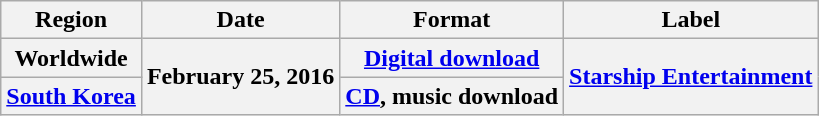<table class="wikitable plainrowheaders">
<tr>
<th scope="col">Region</th>
<th>Date</th>
<th>Format</th>
<th>Label</th>
</tr>
<tr>
<th scope="row">Worldwide</th>
<th scope="row" rowspan=2>February 25, 2016</th>
<th scope="row"><a href='#'>Digital download</a></th>
<th scope="row" rowspan=2><a href='#'>Starship Entertainment</a></th>
</tr>
<tr>
<th scope="row"><a href='#'>South Korea</a></th>
<th scope="row"><a href='#'>CD</a>, music download</th>
</tr>
</table>
